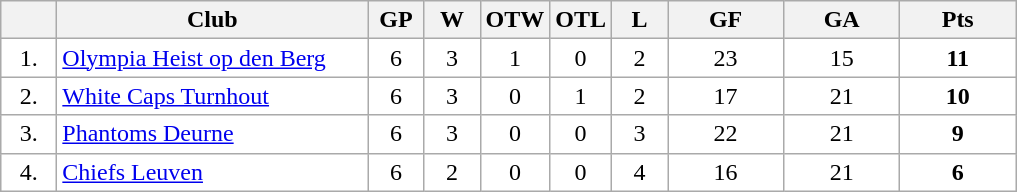<table class="wikitable">
<tr>
<th width="30"></th>
<th width="200">Club</th>
<th width="30">GP</th>
<th width="30">W</th>
<th width="30">OTW</th>
<th width="30">OTL</th>
<th width="30">L</th>
<th width="70">GF</th>
<th width="70">GA</th>
<th width="70">Pts</th>
</tr>
<tr bgcolor="#FFFFFF" align="center">
<td>1.</td>
<td align="left"><a href='#'>Olympia Heist op den Berg</a></td>
<td>6</td>
<td>3</td>
<td>1</td>
<td>0</td>
<td>2</td>
<td>23</td>
<td>15</td>
<td><strong>11</strong></td>
</tr>
<tr bgcolor="#FFFFFF" align="center">
<td>2.</td>
<td align="left"><a href='#'>White Caps Turnhout</a></td>
<td>6</td>
<td>3</td>
<td>0</td>
<td>1</td>
<td>2</td>
<td>17</td>
<td>21</td>
<td><strong>10</strong></td>
</tr>
<tr bgcolor="#FFFFFF" align="center">
<td>3.</td>
<td align="left"><a href='#'>Phantoms Deurne</a></td>
<td>6</td>
<td>3</td>
<td>0</td>
<td>0</td>
<td>3</td>
<td>22</td>
<td>21</td>
<td><strong>9</strong></td>
</tr>
<tr bgcolor="#FFFFFF" align="center">
<td>4.</td>
<td align="left"><a href='#'>Chiefs Leuven</a></td>
<td>6</td>
<td>2</td>
<td>0</td>
<td>0</td>
<td>4</td>
<td>16</td>
<td>21</td>
<td><strong>6</strong></td>
</tr>
</table>
